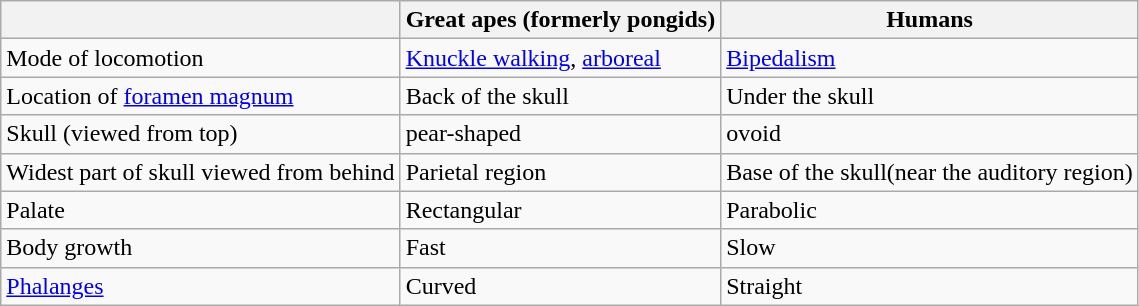<table class="wikitable">
<tr>
<th></th>
<th>Great apes (formerly pongids)</th>
<th>Humans</th>
</tr>
<tr>
<td>Mode of locomotion</td>
<td><a href='#'>Knuckle walking</a>, <a href='#'>arboreal</a></td>
<td><a href='#'>Bipedalism</a></td>
</tr>
<tr>
<td>Location of <a href='#'>foramen magnum</a></td>
<td>Back of the skull</td>
<td>Under the skull</td>
</tr>
<tr>
<td>Skull (viewed from top)</td>
<td>pear-shaped</td>
<td>ovoid</td>
</tr>
<tr>
<td>Widest part of skull viewed from behind</td>
<td>Parietal region</td>
<td>Base of the skull(near the auditory region)</td>
</tr>
<tr>
<td>Palate</td>
<td>Rectangular</td>
<td>Parabolic</td>
</tr>
<tr>
<td>Body growth</td>
<td>Fast</td>
<td>Slow</td>
</tr>
<tr>
<td><a href='#'>Phalanges</a></td>
<td>Curved</td>
<td>Straight</td>
</tr>
</table>
